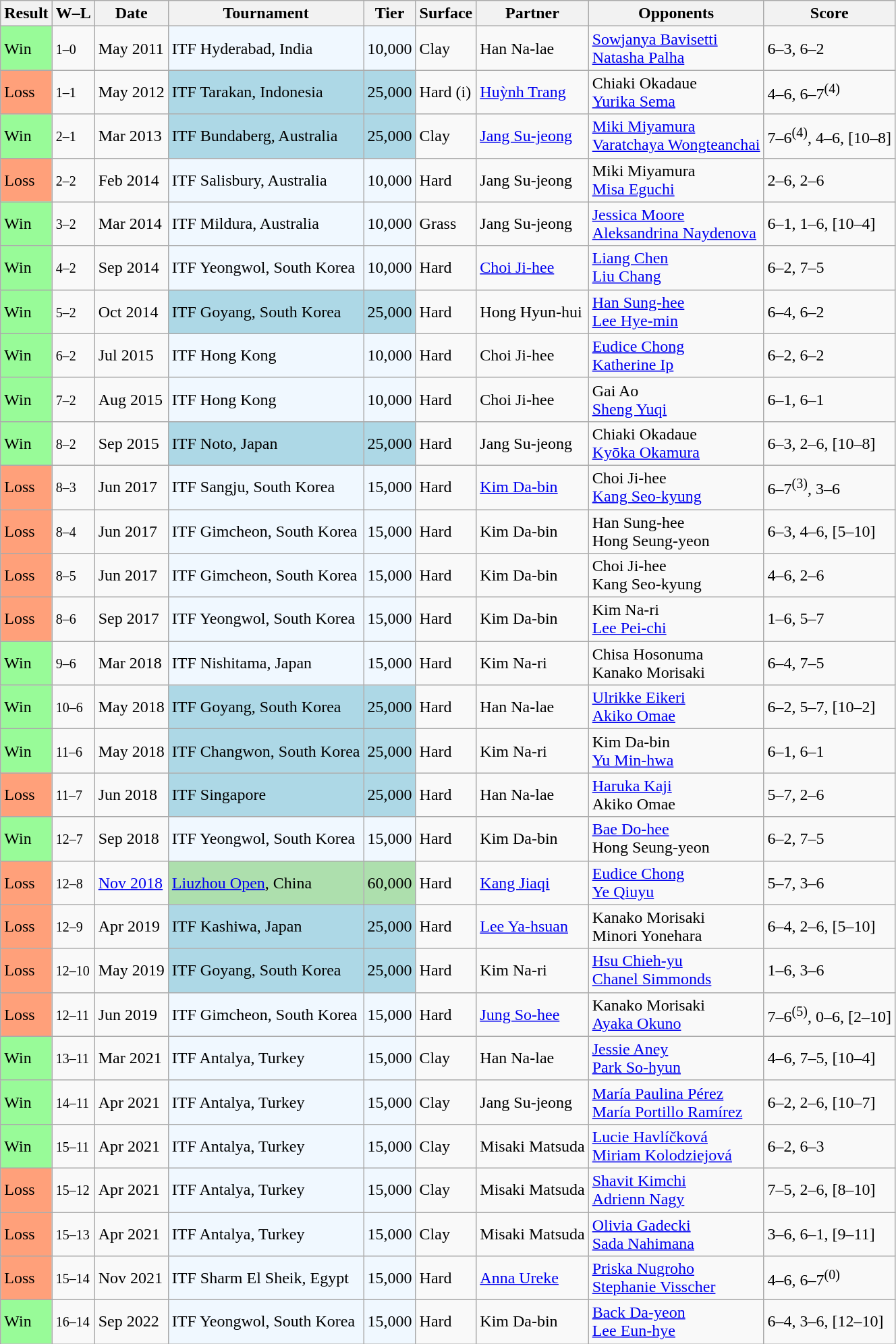<table class="wikitable sortable">
<tr>
<th>Result</th>
<th class="unsortable">W–L</th>
<th>Date</th>
<th>Tournament</th>
<th>Tier</th>
<th>Surface</th>
<th>Partner</th>
<th>Opponents</th>
<th class="unsortable">Score</th>
</tr>
<tr>
<td bgcolor="98FB98">Win</td>
<td><small>1–0</small></td>
<td>May 2011</td>
<td style="background:#f0f8ff;">ITF Hyderabad, India</td>
<td style="background:#f0f8ff;">10,000</td>
<td>Clay</td>
<td> Han Na-lae</td>
<td> <a href='#'>Sowjanya Bavisetti</a> <br>  <a href='#'>Natasha Palha</a></td>
<td>6–3, 6–2</td>
</tr>
<tr>
<td bgcolor="FFA07A">Loss</td>
<td><small>1–1</small></td>
<td>May 2012</td>
<td style="background:lightblue;">ITF Tarakan, Indonesia</td>
<td style="background:lightblue;">25,000</td>
<td>Hard (i)</td>
<td> <a href='#'>Huỳnh Trang</a></td>
<td> Chiaki Okadaue <br>  <a href='#'>Yurika Sema</a></td>
<td>4–6, 6–7<sup>(4)</sup></td>
</tr>
<tr>
<td bgcolor="98FB98">Win</td>
<td><small>2–1</small></td>
<td>Mar 2013</td>
<td style="background:lightblue;">ITF Bundaberg, Australia</td>
<td style="background:lightblue;">25,000</td>
<td>Clay</td>
<td> <a href='#'>Jang Su-jeong</a></td>
<td> <a href='#'>Miki Miyamura</a> <br>  <a href='#'>Varatchaya Wongteanchai</a></td>
<td>7–6<sup>(4)</sup>, 4–6, [10–8]</td>
</tr>
<tr>
<td style="background:#ffa07a;">Loss</td>
<td><small>2–2</small></td>
<td>Feb 2014</td>
<td style="background:#f0f8ff;">ITF Salisbury, Australia</td>
<td style="background:#f0f8ff;">10,000</td>
<td>Hard</td>
<td> Jang Su-jeong</td>
<td> Miki Miyamura <br>  <a href='#'>Misa Eguchi</a></td>
<td>2–6, 2–6</td>
</tr>
<tr>
<td bgcolor="98FB98">Win</td>
<td><small>3–2</small></td>
<td>Mar 2014</td>
<td style="background:#f0f8ff;">ITF Mildura, Australia</td>
<td style="background:#f0f8ff;">10,000</td>
<td>Grass</td>
<td> Jang Su-jeong</td>
<td> <a href='#'>Jessica Moore</a> <br>  <a href='#'>Aleksandrina Naydenova</a></td>
<td>6–1, 1–6, [10–4]</td>
</tr>
<tr>
<td bgcolor="98FB98">Win</td>
<td><small>4–2</small></td>
<td>Sep 2014</td>
<td style="background:#f0f8ff;">ITF Yeongwol, South Korea</td>
<td style="background:#f0f8ff;">10,000</td>
<td>Hard</td>
<td> <a href='#'>Choi Ji-hee</a></td>
<td> <a href='#'>Liang Chen</a> <br>  <a href='#'>Liu Chang</a></td>
<td>6–2, 7–5</td>
</tr>
<tr>
<td bgcolor="98FB98">Win</td>
<td><small>5–2</small></td>
<td>Oct 2014</td>
<td style="background:lightblue;">ITF Goyang, South Korea</td>
<td style="background:lightblue;">25,000</td>
<td>Hard</td>
<td> Hong Hyun-hui</td>
<td> <a href='#'>Han Sung-hee</a> <br>  <a href='#'>Lee Hye-min</a></td>
<td>6–4, 6–2</td>
</tr>
<tr>
<td bgcolor="98FB98">Win</td>
<td><small>6–2</small></td>
<td>Jul 2015</td>
<td style="background:#f0f8ff;">ITF Hong Kong</td>
<td style="background:#f0f8ff;">10,000</td>
<td>Hard</td>
<td> Choi Ji-hee</td>
<td> <a href='#'>Eudice Chong</a> <br>  <a href='#'>Katherine Ip</a></td>
<td>6–2, 6–2</td>
</tr>
<tr>
<td bgcolor="98FB98">Win</td>
<td><small>7–2</small></td>
<td>Aug 2015</td>
<td style="background:#f0f8ff;">ITF Hong Kong</td>
<td style="background:#f0f8ff;">10,000</td>
<td>Hard</td>
<td> Choi Ji-hee</td>
<td> Gai Ao <br>  <a href='#'>Sheng Yuqi</a></td>
<td>6–1, 6–1</td>
</tr>
<tr>
<td style="background:#98fb98;">Win</td>
<td><small>8–2</small></td>
<td>Sep 2015</td>
<td style="background:lightblue;">ITF Noto, Japan</td>
<td style="background:lightblue;">25,000</td>
<td>Hard</td>
<td> Jang Su-jeong</td>
<td> Chiaki Okadaue <br>  <a href='#'>Kyōka Okamura</a></td>
<td>6–3, 2–6, [10–8]</td>
</tr>
<tr>
<td style="background:#ffa07a;">Loss</td>
<td><small>8–3</small></td>
<td>Jun 2017</td>
<td style="background:#f0f8ff;">ITF Sangju, South Korea</td>
<td style="background:#f0f8ff;">15,000</td>
<td>Hard</td>
<td> <a href='#'>Kim Da-bin</a></td>
<td> Choi Ji-hee <br>  <a href='#'>Kang Seo-kyung</a></td>
<td>6–7<sup>(3)</sup>, 3–6</td>
</tr>
<tr>
<td style="background:#ffa07a;">Loss</td>
<td><small>8–4</small></td>
<td>Jun 2017</td>
<td style="background:#f0f8ff;">ITF Gimcheon, South Korea</td>
<td style="background:#f0f8ff;">15,000</td>
<td>Hard</td>
<td> Kim Da-bin</td>
<td> Han Sung-hee <br>  Hong Seung-yeon</td>
<td>6–3, 4–6, [5–10]</td>
</tr>
<tr>
<td style="background:#ffa07a;">Loss</td>
<td><small>8–5</small></td>
<td>Jun 2017</td>
<td style="background:#f0f8ff;">ITF Gimcheon, South Korea</td>
<td style="background:#f0f8ff;">15,000</td>
<td>Hard</td>
<td> Kim Da-bin</td>
<td> Choi Ji-hee <br>  Kang Seo-kyung</td>
<td>4–6, 2–6</td>
</tr>
<tr>
<td style="background:#ffa07a;">Loss</td>
<td><small>8–6</small></td>
<td>Sep 2017</td>
<td style="background:#f0f8ff;">ITF Yeongwol, South Korea</td>
<td style="background:#f0f8ff;">15,000</td>
<td>Hard</td>
<td> Kim Da-bin</td>
<td> Kim Na-ri <br>  <a href='#'>Lee Pei-chi</a></td>
<td>1–6, 5–7</td>
</tr>
<tr>
<td bgcolor="98FB98">Win</td>
<td><small>9–6</small></td>
<td>Mar 2018</td>
<td style="background:#f0f8ff;">ITF Nishitama, Japan</td>
<td style="background:#f0f8ff;">15,000</td>
<td>Hard</td>
<td> Kim Na-ri</td>
<td> Chisa Hosonuma <br>  Kanako Morisaki</td>
<td>6–4, 7–5</td>
</tr>
<tr>
<td bgcolor="98FB98">Win</td>
<td><small>10–6</small></td>
<td>May 2018</td>
<td style="background:lightblue;">ITF Goyang, South Korea</td>
<td style="background:lightblue;">25,000</td>
<td>Hard</td>
<td> Han Na-lae</td>
<td> <a href='#'>Ulrikke Eikeri</a> <br>  <a href='#'>Akiko Omae</a></td>
<td>6–2, 5–7, [10–2]</td>
</tr>
<tr>
<td bgcolor="98FB98">Win</td>
<td><small>11–6</small></td>
<td>May 2018</td>
<td style="background:lightblue;">ITF Changwon, South Korea</td>
<td style="background:lightblue;">25,000</td>
<td>Hard</td>
<td> Kim Na-ri</td>
<td> Kim Da-bin <br>  <a href='#'>Yu Min-hwa</a></td>
<td>6–1, 6–1</td>
</tr>
<tr>
<td style="background:#ffa07a;">Loss</td>
<td><small>11–7</small></td>
<td>Jun 2018</td>
<td style="background:lightblue;">ITF Singapore</td>
<td style="background:lightblue;">25,000</td>
<td>Hard</td>
<td> Han Na-lae</td>
<td> <a href='#'>Haruka Kaji</a> <br>  Akiko Omae</td>
<td>5–7, 2–6</td>
</tr>
<tr>
<td bgcolor="98FB98">Win</td>
<td><small>12–7</small></td>
<td>Sep 2018</td>
<td style="background:#f0f8ff;">ITF Yeongwol, South Korea</td>
<td style="background:#f0f8ff;">15,000</td>
<td>Hard</td>
<td> Kim Da-bin</td>
<td> <a href='#'>Bae Do-hee</a> <br>  Hong Seung-yeon</td>
<td>6–2, 7–5</td>
</tr>
<tr>
<td style="background:#ffa07a;">Loss</td>
<td><small>12–8</small></td>
<td><a href='#'>Nov 2018</a></td>
<td style="background:#addfad;"><a href='#'>Liuzhou Open</a>, China</td>
<td style="background:#addfad;">60,000</td>
<td>Hard</td>
<td> <a href='#'>Kang Jiaqi</a></td>
<td> <a href='#'>Eudice Chong</a> <br>  <a href='#'>Ye Qiuyu</a></td>
<td>5–7, 3–6</td>
</tr>
<tr>
<td style="background:#ffa07a;">Loss</td>
<td><small>12–9</small></td>
<td>Apr 2019</td>
<td style="background:lightblue;">ITF Kashiwa, Japan</td>
<td style="background:lightblue;">25,000</td>
<td>Hard</td>
<td> <a href='#'>Lee Ya-hsuan</a></td>
<td> Kanako Morisaki <br>  Minori Yonehara</td>
<td>6–4, 2–6, [5–10]</td>
</tr>
<tr>
<td style="background:#ffa07a;">Loss</td>
<td><small>12–10</small></td>
<td>May 2019</td>
<td style="background:lightblue;">ITF Goyang, South Korea</td>
<td style="background:lightblue;">25,000</td>
<td>Hard</td>
<td> Kim Na-ri</td>
<td> <a href='#'>Hsu Chieh-yu</a> <br>  <a href='#'>Chanel Simmonds</a></td>
<td>1–6, 3–6</td>
</tr>
<tr>
<td style="background:#ffa07a;">Loss</td>
<td><small>12–11</small></td>
<td>Jun 2019</td>
<td style="background:#f0f8ff;">ITF Gimcheon, South Korea</td>
<td style="background:#f0f8ff;">15,000</td>
<td>Hard</td>
<td> <a href='#'>Jung So-hee</a></td>
<td> Kanako Morisaki <br>  <a href='#'>Ayaka Okuno</a></td>
<td>7–6<sup>(5)</sup>, 0–6, [2–10]</td>
</tr>
<tr>
<td bgcolor="98FB98">Win</td>
<td><small>13–11</small></td>
<td>Mar 2021</td>
<td style="background:#f0f8ff;">ITF Antalya, Turkey</td>
<td style="background:#f0f8ff;">15,000</td>
<td>Clay</td>
<td> Han Na-lae</td>
<td> <a href='#'>Jessie Aney</a> <br>  <a href='#'>Park So-hyun</a></td>
<td>4–6, 7–5, [10–4]</td>
</tr>
<tr>
<td bgcolor="98FB98">Win</td>
<td><small>14–11</small></td>
<td>Apr 2021</td>
<td style="background:#f0f8ff;">ITF Antalya, Turkey</td>
<td style="background:#f0f8ff;">15,000</td>
<td>Clay</td>
<td> Jang Su-jeong</td>
<td> <a href='#'>María Paulina Pérez</a> <br>  <a href='#'>María Portillo Ramírez</a></td>
<td>6–2, 2–6, [10–7]</td>
</tr>
<tr>
<td bgcolor="98FB98">Win</td>
<td><small>15–11</small></td>
<td>Apr 2021</td>
<td style="background:#f0f8ff;">ITF Antalya, Turkey</td>
<td style="background:#f0f8ff;">15,000</td>
<td>Clay</td>
<td> Misaki Matsuda</td>
<td> <a href='#'>Lucie Havlíčková</a> <br>  <a href='#'>Miriam Kolodziejová</a></td>
<td>6–2, 6–3</td>
</tr>
<tr>
<td bgcolor=#ffa07a>Loss</td>
<td><small>15–12</small></td>
<td>Apr 2021</td>
<td style="background:#f0f8ff;">ITF Antalya, Turkey</td>
<td style="background:#f0f8ff;">15,000</td>
<td>Clay</td>
<td> Misaki Matsuda</td>
<td> <a href='#'>Shavit Kimchi</a> <br>  <a href='#'>Adrienn Nagy</a></td>
<td>7–5, 2–6, [8–10]</td>
</tr>
<tr>
<td bgcolor=#ffa07a>Loss</td>
<td><small>15–13</small></td>
<td>Apr 2021</td>
<td style="background:#f0f8ff;">ITF Antalya, Turkey</td>
<td style="background:#f0f8ff;">15,000</td>
<td>Clay</td>
<td> Misaki Matsuda</td>
<td> <a href='#'>Olivia Gadecki</a> <br>  <a href='#'>Sada Nahimana</a></td>
<td>3–6, 6–1, [9–11]</td>
</tr>
<tr>
<td bgcolor=#ffa07a>Loss</td>
<td><small>15–14</small></td>
<td>Nov 2021</td>
<td style="background:#f0f8ff;">ITF Sharm El Sheik, Egypt</td>
<td style="background:#f0f8ff;">15,000</td>
<td>Hard</td>
<td> <a href='#'>Anna Ureke</a></td>
<td> <a href='#'>Priska Nugroho</a> <br>  <a href='#'>Stephanie Visscher</a></td>
<td>4–6, 6–7<sup>(0)</sup></td>
</tr>
<tr>
<td bgcolor=98FB98>Win</td>
<td><small>16–14</small></td>
<td>Sep 2022</td>
<td style="background:#f0f8ff;">ITF Yeongwol, South Korea</td>
<td style="background:#f0f8ff;">15,000</td>
<td>Hard</td>
<td> Kim Da-bin</td>
<td> <a href='#'>Back Da-yeon</a> <br>  <a href='#'>Lee Eun-hye</a></td>
<td>6–4, 3–6, [12–10]</td>
</tr>
</table>
